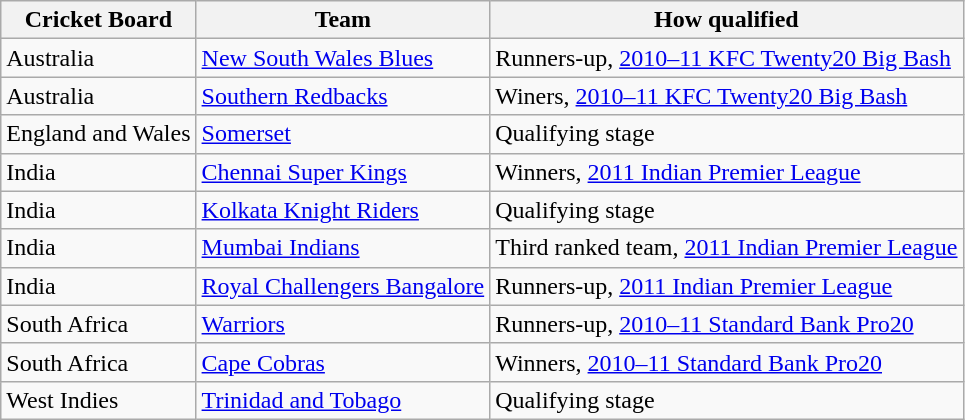<table class="wikitable">
<tr>
<th>Cricket Board</th>
<th>Team</th>
<th>How qualified</th>
</tr>
<tr>
<td>Australia</td>
<td><a href='#'>New South Wales Blues</a></td>
<td>Runners-up,  <a href='#'>2010–11 KFC Twenty20 Big Bash</a></td>
</tr>
<tr>
<td>Australia</td>
<td><a href='#'>Southern Redbacks</a></td>
<td>Winers, <a href='#'>2010–11 KFC Twenty20 Big Bash</a></td>
</tr>
<tr>
<td>England and Wales</td>
<td><a href='#'>Somerset</a></td>
<td>Qualifying stage</td>
</tr>
<tr>
<td>India</td>
<td><a href='#'>Chennai Super Kings</a></td>
<td>Winners, <a href='#'>2011 Indian Premier League</a></td>
</tr>
<tr>
<td>India</td>
<td><a href='#'>Kolkata Knight Riders</a></td>
<td>Qualifying stage</td>
</tr>
<tr>
<td>India</td>
<td><a href='#'>Mumbai Indians</a></td>
<td>Third ranked team, <a href='#'>2011 Indian Premier League</a></td>
</tr>
<tr>
<td>India</td>
<td><a href='#'>Royal Challengers Bangalore</a></td>
<td>Runners-up, <a href='#'>2011 Indian Premier League</a></td>
</tr>
<tr>
<td>South Africa</td>
<td><a href='#'>Warriors</a></td>
<td>Runners-up, <a href='#'>2010–11 Standard Bank Pro20</a></td>
</tr>
<tr>
<td>South Africa</td>
<td><a href='#'>Cape Cobras</a></td>
<td>Winners, <a href='#'>2010–11 Standard Bank Pro20</a></td>
</tr>
<tr>
<td>West Indies</td>
<td><a href='#'>Trinidad and Tobago</a></td>
<td>Qualifying stage</td>
</tr>
</table>
